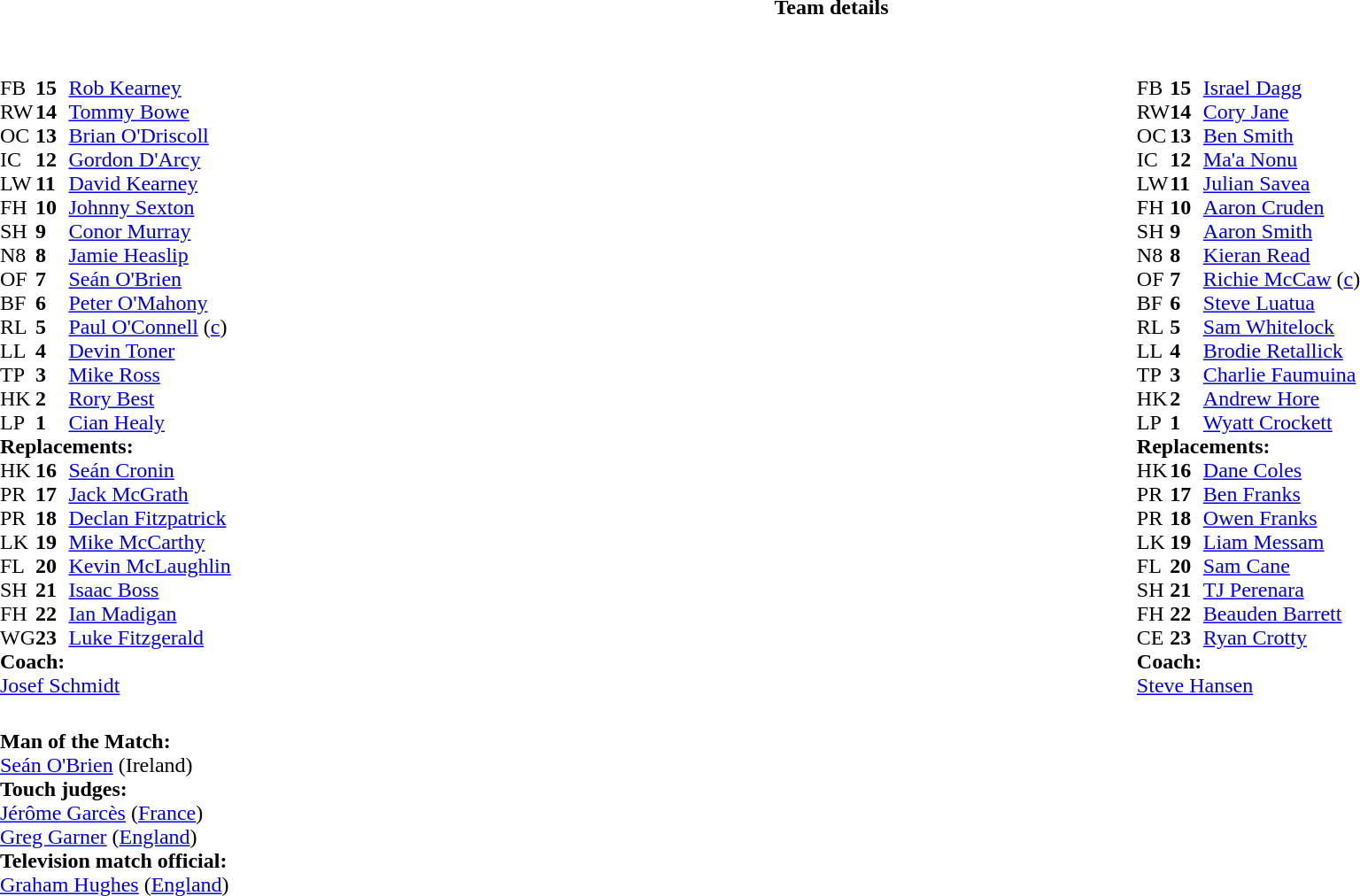<table border="0" width="100%" class="collapsible collapsed">
<tr>
<th>Team details</th>
</tr>
<tr>
<td><br><table width="100%">
<tr>
<td valign="top" width="50%"><br><table style="font-size: 100%" cellspacing="0" cellpadding="0">
<tr>
<th width="25"></th>
<th width="25"></th>
</tr>
<tr>
<td>FB</td>
<td><strong>15</strong></td>
<td><a href='#'>Rob Kearney</a></td>
</tr>
<tr>
<td>RW</td>
<td><strong>14</strong></td>
<td><a href='#'>Tommy Bowe</a></td>
</tr>
<tr>
<td>OC</td>
<td><strong>13</strong></td>
<td><a href='#'>Brian O'Driscoll</a></td>
<td></td>
<td></td>
</tr>
<tr>
<td>IC</td>
<td><strong>12</strong></td>
<td><a href='#'>Gordon D'Arcy</a></td>
</tr>
<tr>
<td>LW</td>
<td><strong>11</strong></td>
<td><a href='#'>David Kearney</a></td>
</tr>
<tr>
<td>FH</td>
<td><strong>10</strong></td>
<td><a href='#'>Johnny Sexton</a></td>
<td></td>
<td></td>
</tr>
<tr>
<td>SH</td>
<td><strong>9</strong></td>
<td><a href='#'>Conor Murray</a></td>
</tr>
<tr>
<td>N8</td>
<td><strong>8</strong></td>
<td><a href='#'>Jamie Heaslip</a></td>
</tr>
<tr>
<td>OF</td>
<td><strong>7</strong></td>
<td><a href='#'>Seán O'Brien</a></td>
</tr>
<tr>
<td>BF</td>
<td><strong>6</strong></td>
<td><a href='#'>Peter O'Mahony</a></td>
<td></td>
<td></td>
</tr>
<tr>
<td>RL</td>
<td><strong>5</strong></td>
<td><a href='#'>Paul O'Connell</a> (<a href='#'>c</a>)</td>
</tr>
<tr>
<td>LL</td>
<td><strong>4</strong></td>
<td><a href='#'>Devin Toner</a></td>
<td></td>
<td></td>
</tr>
<tr>
<td>TP</td>
<td><strong>3</strong></td>
<td><a href='#'>Mike Ross</a></td>
<td></td>
<td></td>
</tr>
<tr>
<td>HK</td>
<td><strong>2</strong></td>
<td><a href='#'>Rory Best</a></td>
<td></td>
<td></td>
</tr>
<tr>
<td>LP</td>
<td><strong>1</strong></td>
<td><a href='#'>Cian Healy</a></td>
<td></td>
<td></td>
</tr>
<tr>
<td colspan=3><strong>Replacements:</strong></td>
</tr>
<tr>
<td>HK</td>
<td><strong>16</strong></td>
<td><a href='#'>Seán Cronin</a></td>
<td></td>
<td></td>
</tr>
<tr>
<td>PR</td>
<td><strong>17</strong></td>
<td><a href='#'>Jack McGrath</a></td>
<td></td>
<td></td>
</tr>
<tr>
<td>PR</td>
<td><strong>18</strong></td>
<td><a href='#'>Declan Fitzpatrick</a></td>
<td></td>
<td></td>
</tr>
<tr>
<td>LK</td>
<td><strong>19</strong></td>
<td><a href='#'>Mike McCarthy</a></td>
<td></td>
<td></td>
</tr>
<tr>
<td>FL</td>
<td><strong>20</strong></td>
<td><a href='#'>Kevin McLaughlin</a></td>
<td></td>
<td></td>
</tr>
<tr>
<td>SH</td>
<td><strong>21</strong></td>
<td><a href='#'>Isaac Boss</a></td>
</tr>
<tr>
<td>FH</td>
<td><strong>22</strong></td>
<td><a href='#'>Ian Madigan</a></td>
<td></td>
<td></td>
</tr>
<tr>
<td>WG</td>
<td><strong>23</strong></td>
<td><a href='#'>Luke Fitzgerald</a></td>
<td></td>
<td></td>
</tr>
<tr>
<td colspan=3><strong>Coach:</strong></td>
</tr>
<tr>
<td colspan="4"> <a href='#'>Josef Schmidt</a></td>
</tr>
</table>
</td>
<td valign="top" width="50%"><br><table style="font-size: 100%" cellspacing="0" cellpadding="0" align="center">
<tr>
<th width="25"></th>
<th width="25"></th>
</tr>
<tr>
<td>FB</td>
<td><strong>15</strong></td>
<td><a href='#'>Israel Dagg</a></td>
<td></td>
<td></td>
</tr>
<tr>
<td>RW</td>
<td><strong>14</strong></td>
<td><a href='#'>Cory Jane</a></td>
<td></td>
<td></td>
</tr>
<tr>
<td>OC</td>
<td><strong>13</strong></td>
<td><a href='#'>Ben Smith</a></td>
</tr>
<tr>
<td>IC</td>
<td><strong>12</strong></td>
<td><a href='#'>Ma'a Nonu</a></td>
</tr>
<tr>
<td>LW</td>
<td><strong>11</strong></td>
<td><a href='#'>Julian Savea</a></td>
</tr>
<tr>
<td>FH</td>
<td><strong>10</strong></td>
<td><a href='#'>Aaron Cruden</a></td>
</tr>
<tr>
<td>SH</td>
<td><strong>9</strong></td>
<td><a href='#'>Aaron Smith</a></td>
</tr>
<tr>
<td>N8</td>
<td><strong>8</strong></td>
<td><a href='#'>Kieran Read</a></td>
</tr>
<tr>
<td>OF</td>
<td><strong>7</strong></td>
<td><a href='#'>Richie McCaw</a> (<a href='#'>c</a>)</td>
</tr>
<tr>
<td>BF</td>
<td><strong>6</strong></td>
<td><a href='#'>Steve Luatua</a></td>
<td></td>
<td></td>
</tr>
<tr>
<td>RL</td>
<td><strong>5</strong></td>
<td><a href='#'>Sam Whitelock</a></td>
</tr>
<tr>
<td>LL</td>
<td><strong>4</strong></td>
<td><a href='#'>Brodie Retallick</a></td>
</tr>
<tr>
<td>TP</td>
<td><strong>3</strong></td>
<td><a href='#'>Charlie Faumuina</a></td>
<td></td>
<td></td>
</tr>
<tr>
<td>HK</td>
<td><strong>2</strong></td>
<td><a href='#'>Andrew Hore</a></td>
<td></td>
<td></td>
</tr>
<tr>
<td>LP</td>
<td><strong>1</strong></td>
<td><a href='#'>Wyatt Crockett</a></td>
<td></td>
<td></td>
</tr>
<tr>
<td colspan=3><strong>Replacements:</strong></td>
</tr>
<tr>
<td>HK</td>
<td><strong>16</strong></td>
<td><a href='#'>Dane Coles</a></td>
<td></td>
<td></td>
</tr>
<tr>
<td>PR</td>
<td><strong>17</strong></td>
<td><a href='#'>Ben Franks</a></td>
<td></td>
<td></td>
</tr>
<tr>
<td>PR</td>
<td><strong>18</strong></td>
<td><a href='#'>Owen Franks</a></td>
<td></td>
<td></td>
</tr>
<tr>
<td>LK</td>
<td><strong>19</strong></td>
<td><a href='#'>Liam Messam</a></td>
<td></td>
<td></td>
</tr>
<tr>
<td>FL</td>
<td><strong>20</strong></td>
<td><a href='#'>Sam Cane</a></td>
</tr>
<tr>
<td>SH</td>
<td><strong>21</strong></td>
<td><a href='#'>TJ Perenara</a></td>
</tr>
<tr>
<td>FH</td>
<td><strong>22</strong></td>
<td><a href='#'>Beauden Barrett</a></td>
<td></td>
<td></td>
</tr>
<tr>
<td>CE</td>
<td><strong>23</strong></td>
<td><a href='#'>Ryan Crotty</a></td>
<td></td>
<td></td>
</tr>
<tr>
<td colspan=3><strong>Coach:</strong></td>
</tr>
<tr>
<td colspan="4"> <a href='#'>Steve Hansen</a></td>
</tr>
</table>
</td>
</tr>
</table>
<table width=100% style="font-size: 100%">
<tr>
<td><br><strong>Man of the Match:</strong>
<br><a href='#'>Seán O'Brien</a> (Ireland)<br><strong>Touch judges:</strong>
<br><a href='#'>Jérôme Garcès</a> (<a href='#'>France</a>)
<br><a href='#'>Greg Garner</a> (<a href='#'>England</a>)
<br><strong>Television match official:</strong>
<br><a href='#'>Graham Hughes</a> (<a href='#'>England</a>)</td>
</tr>
</table>
</td>
</tr>
</table>
